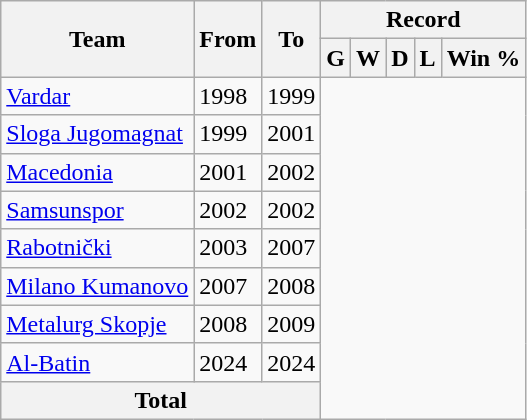<table class="wikitable" tyle="text-align: center">
<tr>
<th rowspan="2">Team</th>
<th rowspan="2">From</th>
<th rowspan="2">To</th>
<th colspan="5">Record</th>
</tr>
<tr>
<th>G</th>
<th>W</th>
<th>D</th>
<th>L</th>
<th>Win %</th>
</tr>
<tr>
<td align="left"><a href='#'>Vardar</a></td>
<td align="left">1998</td>
<td align="left">1999<br></td>
</tr>
<tr>
<td align="left"><a href='#'>Sloga Jugomagnat</a></td>
<td align="left">1999</td>
<td align="left">2001<br></td>
</tr>
<tr>
<td align=left><a href='#'>Macedonia</a></td>
<td align=left>2001</td>
<td align=left>2002<br></td>
</tr>
<tr>
<td align=left><a href='#'>Samsunspor</a></td>
<td align=left>2002</td>
<td align=left>2002<br></td>
</tr>
<tr>
<td align=left><a href='#'>Rabotnički</a></td>
<td align=left>2003</td>
<td align=left>2007<br></td>
</tr>
<tr>
<td align=left><a href='#'>Milano Kumanovo</a></td>
<td align=left>2007</td>
<td align=left>2008<br></td>
</tr>
<tr>
<td align=left><a href='#'>Metalurg Skopje</a></td>
<td align=left>2008</td>
<td align=left>2009<br></td>
</tr>
<tr>
<td align=left><a href='#'>Al-Batin</a></td>
<td align=left>2024</td>
<td align=left>2024<br></td>
</tr>
<tr>
<th colspan="3">Total<br></th>
</tr>
</table>
